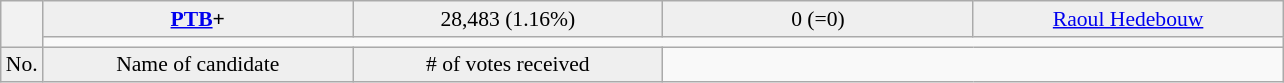<table class="wikitable collapsible collapsed" style=text-align:left;font-size:90%>
<tr>
<th rowspan=2></th>
<td bgcolor=efefef width=200 align=center><strong> <a href='#'>PTB</a>+</strong></td>
<td bgcolor=efefef width=200 align=center>28,483 (1.16%)</td>
<td bgcolor=efefef width=200 align=center>0 (=0)</td>
<td bgcolor=efefef width=200 align=center><a href='#'>Raoul Hedebouw</a></td>
</tr>
<tr>
<td colspan=4 bgcolor=></td>
</tr>
<tr>
<td bgcolor=efefef align=center>No.</td>
<td bgcolor=efefef align=center>Name of candidate</td>
<td bgcolor=efefef align=center># of votes received</td>
</tr>
</table>
